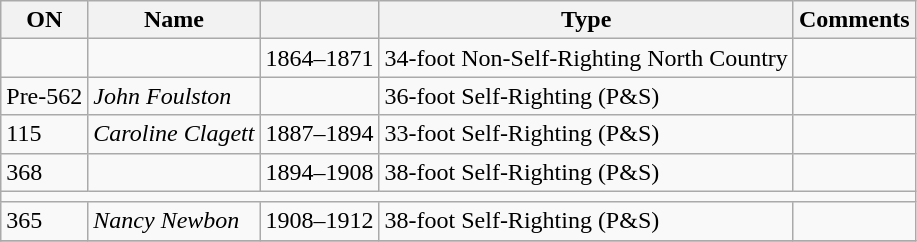<table class="wikitable">
<tr>
<th>ON</th>
<th>Name</th>
<th></th>
<th>Type</th>
<th>Comments</th>
</tr>
<tr>
<td></td>
<td></td>
<td>1864–1871</td>
<td>34-foot Non-Self-Righting North Country</td>
<td><br></td>
</tr>
<tr>
<td>Pre-562</td>
<td><em>John Foulston</em></td>
<td></td>
<td>36-foot Self-Righting (P&S)</td>
<td></td>
</tr>
<tr>
<td>115</td>
<td><em>Caroline Clagett</em></td>
<td>1887–1894</td>
<td>33-foot Self-Righting (P&S)</td>
<td></td>
</tr>
<tr>
<td>368</td>
<td></td>
<td>1894–1908</td>
<td>38-foot Self-Righting (P&S)</td>
<td></td>
</tr>
<tr>
<td colspan=6 style=" text-align: center;"></td>
</tr>
<tr>
<td>365</td>
<td><em>Nancy Newbon</em></td>
<td>1908–1912</td>
<td>38-foot Self-Righting (P&S)</td>
<td></td>
</tr>
<tr>
</tr>
</table>
